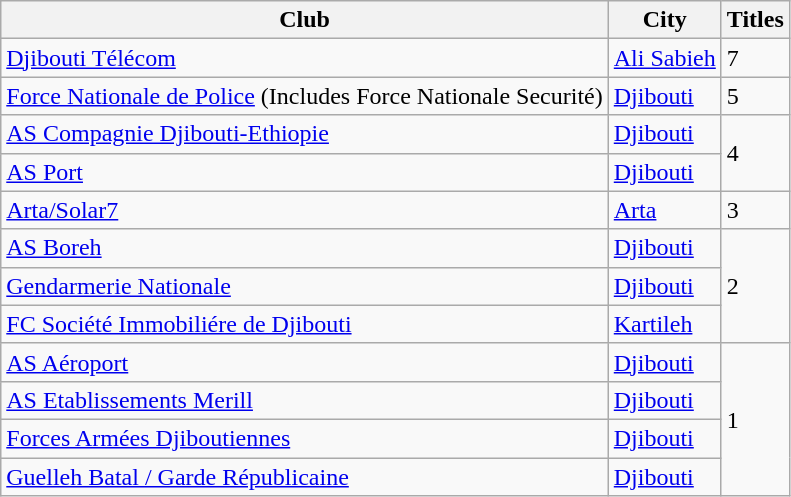<table class="wikitable">
<tr>
<th>Club</th>
<th>City</th>
<th>Titles</th>
</tr>
<tr>
<td><a href='#'>Djibouti Télécom</a></td>
<td><a href='#'>Ali Sabieh</a></td>
<td>7</td>
</tr>
<tr>
<td><a href='#'>Force Nationale de Police</a>  (Includes Force Nationale Securité)</td>
<td><a href='#'>Djibouti</a></td>
<td>5</td>
</tr>
<tr>
<td><a href='#'>AS Compagnie Djibouti-Ethiopie</a></td>
<td><a href='#'>Djibouti</a></td>
<td rowspan="2">4</td>
</tr>
<tr>
<td><a href='#'>AS Port</a></td>
<td><a href='#'>Djibouti</a></td>
</tr>
<tr>
<td><a href='#'>Arta/Solar7</a></td>
<td><a href='#'>Arta</a></td>
<td>3</td>
</tr>
<tr>
<td><a href='#'>AS Boreh</a></td>
<td><a href='#'>Djibouti</a></td>
<td rowspan="3">2</td>
</tr>
<tr>
<td><a href='#'>Gendarmerie Nationale</a></td>
<td><a href='#'>Djibouti</a></td>
</tr>
<tr>
<td><a href='#'>FC Société Immobiliére de Djibouti</a></td>
<td><a href='#'>Kartileh</a></td>
</tr>
<tr>
<td><a href='#'>AS Aéroport</a></td>
<td><a href='#'>Djibouti</a></td>
<td rowspan="4">1</td>
</tr>
<tr>
<td><a href='#'>AS Etablissements Merill</a></td>
<td><a href='#'>Djibouti</a></td>
</tr>
<tr>
<td><a href='#'>Forces Armées Djiboutiennes</a></td>
<td><a href='#'>Djibouti</a></td>
</tr>
<tr>
<td><a href='#'>Guelleh Batal / Garde Républicaine</a></td>
<td><a href='#'>Djibouti</a></td>
</tr>
</table>
